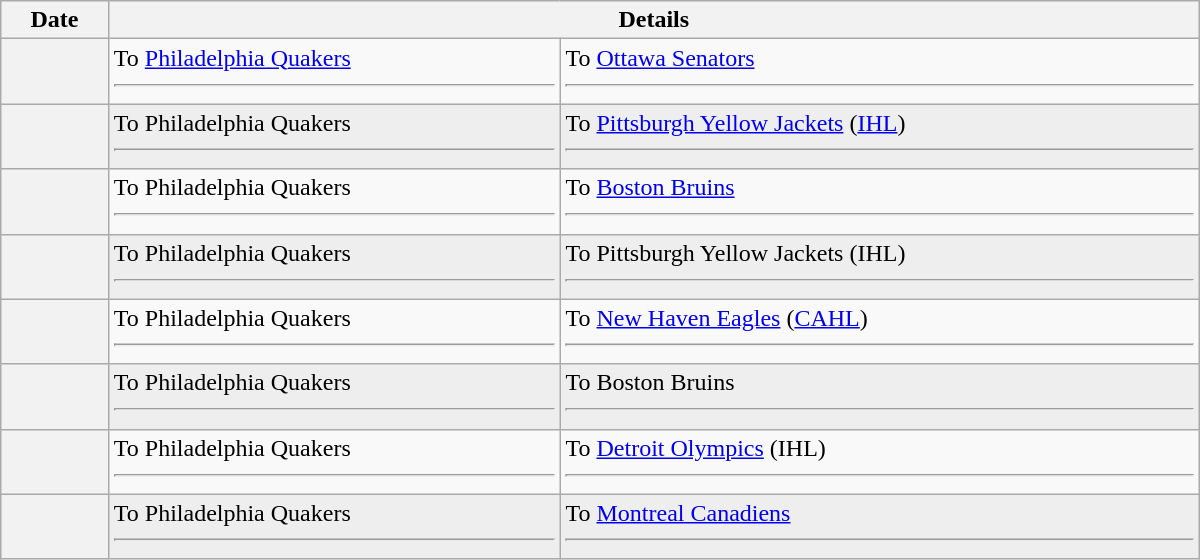<table class="wikitable plainrowheaders" style="width: 50em;">
<tr>
<th scope="col">Date</th>
<th scope="col" colspan="2">Details</th>
</tr>
<tr>
<th scope="row"></th>
<td valign="top">To <a href='#'>Philadelphia Quakers</a> <hr> </td>
<td valign="top">To <a href='#'>Ottawa Senators</a> <hr></td>
</tr>
<tr style="background:#eee;">
<th scope="row"></th>
<td valign="top">To Philadelphia Quakers <hr> </td>
<td valign="top">To <a href='#'>Pittsburgh Yellow Jackets</a> (<a href='#'>IHL</a>) <hr></td>
</tr>
<tr>
<th scope="row"></th>
<td valign="top">To Philadelphia Quakers <hr> </td>
<td valign="top">To <a href='#'>Boston Bruins</a> <hr></td>
</tr>
<tr style="background:#eee;">
<th scope="row"></th>
<td valign="top">To Philadelphia Quakers <hr> </td>
<td valign="top">To Pittsburgh Yellow Jackets (IHL) <hr></td>
</tr>
<tr>
<th scope="row"></th>
<td valign="top">To Philadelphia Quakers <hr> </td>
<td valign="top">To <a href='#'>New Haven Eagles</a> (<a href='#'>CAHL</a>) <hr></td>
</tr>
<tr style="background:#eee;">
<th scope="row"></th>
<td valign="top">To Philadelphia Quakers <hr> </td>
<td valign="top">To Boston Bruins <hr></td>
</tr>
<tr>
<th scope="row"></th>
<td valign="top">To Philadelphia Quakers <hr> </td>
<td valign="top">To <a href='#'>Detroit Olympics</a> (IHL) <hr></td>
</tr>
<tr style="background:#eee;">
<th scope="row"></th>
<td valign="top">To Philadelphia Quakers <hr> </td>
<td valign="top">To <a href='#'>Montreal Canadiens</a> <hr></td>
</tr>
</table>
